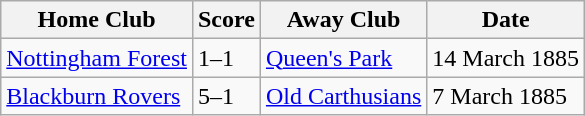<table class="wikitable">
<tr>
<th>Home Club</th>
<th>Score</th>
<th>Away Club</th>
<th>Date</th>
</tr>
<tr>
<td><a href='#'>Nottingham Forest</a></td>
<td>1–1</td>
<td><a href='#'>Queen's Park</a> </td>
<td>14 March 1885</td>
</tr>
<tr>
<td><a href='#'>Blackburn Rovers</a></td>
<td>5–1</td>
<td><a href='#'>Old Carthusians</a></td>
<td>7 March 1885</td>
</tr>
</table>
